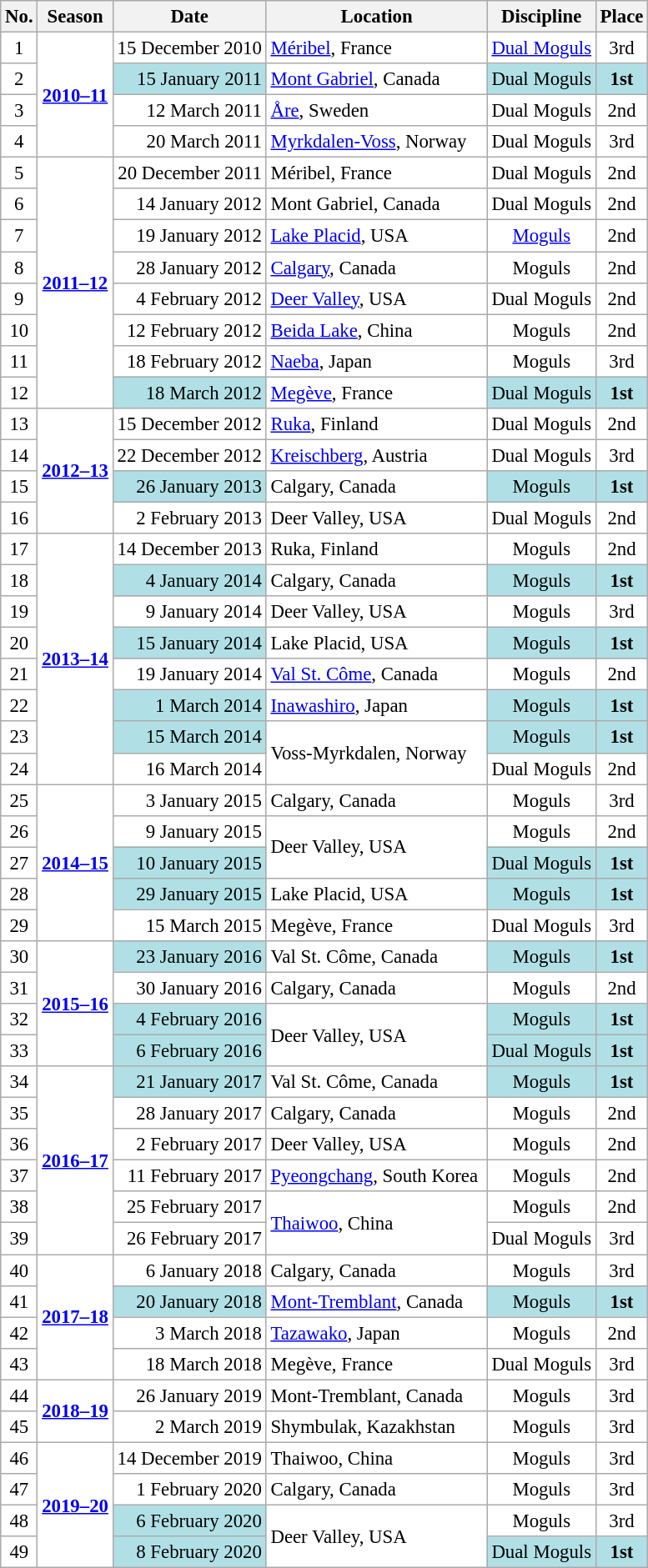<table class="wikitable sortable mw-collapsible mw-collapsed" border="1" cellspacing="4" style="font-size:95%; text-align:center; border:grey solid 1px; border-collapse:collapse; background:#ffffff;">
<tr style="background:#efefef;">
<th>No.</th>
<th>Season</th>
<th>Date</th>
<th>Location</th>
<th>Discipline</th>
<th>Place</th>
</tr>
<tr>
<td>1</td>
<td rowspan=4 align=center><strong><a href='#'>2010–11</a></strong></td>
<td align=right>15 December 2010</td>
<td align=left> <a href='#'>Méribel</a>, France</td>
<td><a href='#'>Dual Moguls</a></td>
<td>3rd</td>
</tr>
<tr>
<td>2</td>
<td bgcolor="#BOEOE6" align=right>15 January 2011</td>
<td align=left> <a href='#'>Mont Gabriel</a>, Canada</td>
<td bgcolor="#BOEOE6">Dual Moguls</td>
<td bgcolor="#BOEOE6"><strong>1st</strong></td>
</tr>
<tr>
<td>3</td>
<td align=right>12 March 2011</td>
<td align=left> <a href='#'>Åre</a>, Sweden</td>
<td>Dual Moguls</td>
<td>2nd</td>
</tr>
<tr>
<td>4</td>
<td align=right>20 March 2011</td>
<td align=left> <a href='#'>Myrkdalen-Voss</a>, Norway</td>
<td>Dual Moguls</td>
<td>3rd</td>
</tr>
<tr>
<td>5</td>
<td rowspan=8 align=center><strong><a href='#'>2011–12</a></strong></td>
<td align=right>20 December 2011</td>
<td align=left> Méribel, France</td>
<td>Dual Moguls</td>
<td>2nd</td>
</tr>
<tr>
<td>6</td>
<td align=right>14 January 2012</td>
<td align=left> Mont Gabriel, Canada</td>
<td>Dual Moguls</td>
<td>2nd</td>
</tr>
<tr>
<td>7</td>
<td align=right>19 January 2012</td>
<td align=left> <a href='#'>Lake Placid</a>, USA</td>
<td><a href='#'>Moguls</a></td>
<td>2nd</td>
</tr>
<tr>
<td>8</td>
<td align=right>28 January 2012</td>
<td align=left> <a href='#'>Calgary</a>, Canada</td>
<td>Moguls</td>
<td>2nd</td>
</tr>
<tr>
<td>9</td>
<td align=right>4 February 2012</td>
<td align=left> <a href='#'>Deer Valley</a>, USA</td>
<td>Dual Moguls</td>
<td>2nd</td>
</tr>
<tr>
<td>10</td>
<td align=right>12 February 2012</td>
<td align=left> <a href='#'>Beida Lake</a>, China</td>
<td>Moguls</td>
<td>2nd</td>
</tr>
<tr>
<td>11</td>
<td align=right>18 February 2012</td>
<td align=left> <a href='#'>Naeba</a>, Japan</td>
<td>Moguls</td>
<td>3rd</td>
</tr>
<tr>
<td>12</td>
<td bgcolor="#BOEOE6" align=right>18 March 2012</td>
<td align=left> <a href='#'>Megève</a>, France</td>
<td bgcolor="#BOEOE6">Dual Moguls</td>
<td bgcolor="#BOEOE6"><strong>1st</strong></td>
</tr>
<tr>
<td>13</td>
<td rowspan=4 align=center><strong><a href='#'>2012–13</a></strong></td>
<td align=right>15 December 2012</td>
<td align=left> <a href='#'>Ruka</a>, Finland</td>
<td>Dual Moguls</td>
<td>2nd</td>
</tr>
<tr>
<td>14</td>
<td align=right>22 December 2012</td>
<td align=left> <a href='#'>Kreischberg</a>, Austria</td>
<td>Dual Moguls</td>
<td>3rd</td>
</tr>
<tr>
<td>15</td>
<td bgcolor="#BOEOE6" align=right>26 January 2013</td>
<td align=left> Calgary, Canada</td>
<td bgcolor="#BOEOE6">Moguls</td>
<td bgcolor="#BOEOE6"><strong>1st</strong></td>
</tr>
<tr>
<td>16</td>
<td align=right>2 February 2013</td>
<td align=left> Deer Valley, USA</td>
<td>Dual Moguls</td>
<td>2nd</td>
</tr>
<tr>
<td>17</td>
<td rowspan=8 align=center><strong><a href='#'>2013–14</a></strong></td>
<td align=right>14 December 2013</td>
<td align=left> Ruka, Finland</td>
<td>Moguls</td>
<td>2nd</td>
</tr>
<tr>
<td>18</td>
<td bgcolor="#BOEOE6" align=right>4 January 2014</td>
<td align=left> Calgary, Canada</td>
<td bgcolor="#BOEOE6">Moguls</td>
<td bgcolor="#BOEOE6"><strong>1st</strong></td>
</tr>
<tr>
<td>19</td>
<td align=right>9 January 2014</td>
<td align=left> Deer Valley, USA</td>
<td>Moguls</td>
<td>3rd</td>
</tr>
<tr>
<td>20</td>
<td bgcolor="#BOEOE6" align=right>15 January 2014</td>
<td align=left> Lake Placid, USA</td>
<td bgcolor="#BOEOE6">Moguls</td>
<td bgcolor="#BOEOE6"><strong>1st</strong></td>
</tr>
<tr>
<td>21</td>
<td align=right>19 January 2014</td>
<td align=left> <a href='#'>Val St. Côme</a>, Canada</td>
<td>Moguls</td>
<td>2nd</td>
</tr>
<tr>
<td>22</td>
<td bgcolor="#BOEOE6" align=right>1 March 2014</td>
<td align=left> <a href='#'>Inawashiro</a>, Japan</td>
<td bgcolor="#BOEOE6">Moguls</td>
<td bgcolor="#BOEOE6"><strong>1st</strong></td>
</tr>
<tr>
<td>23</td>
<td bgcolor="#BOEOE6" align=right>15 March 2014</td>
<td align=left rowspan=2> Voss-Myrkdalen, Norway</td>
<td bgcolor="#BOEOE6">Moguls</td>
<td bgcolor="#BOEOE6"><strong>1st</strong></td>
</tr>
<tr>
<td>24</td>
<td align=right>16 March 2014</td>
<td>Dual Moguls</td>
<td>2nd</td>
</tr>
<tr>
<td>25</td>
<td rowspan=5 align=center><strong><a href='#'>2014–15</a></strong></td>
<td align=right>3 January 2015</td>
<td align=left> Calgary, Canada</td>
<td>Moguls</td>
<td>3rd</td>
</tr>
<tr>
<td>26</td>
<td align=right>9 January 2015</td>
<td align=left rowspan=2> Deer Valley, USA</td>
<td>Moguls</td>
<td>2nd</td>
</tr>
<tr>
<td>27</td>
<td bgcolor="#BOEOE6" align=right>10 January 2015</td>
<td bgcolor="#BOEOE6">Dual Moguls</td>
<td bgcolor="#BOEOE6"><strong>1st</strong></td>
</tr>
<tr>
<td>28</td>
<td bgcolor="#BOEOE6" align=right>29 January 2015</td>
<td align=left> Lake Placid, USA</td>
<td bgcolor="#BOEOE6">Moguls</td>
<td bgcolor="#BOEOE6"><strong>1st</strong></td>
</tr>
<tr>
<td>29</td>
<td align=right>15 March 2015</td>
<td align=left> Megève, France</td>
<td>Dual Moguls</td>
<td>3rd</td>
</tr>
<tr>
<td>30</td>
<td rowspan=4 align=center><strong><a href='#'>2015–16</a></strong></td>
<td bgcolor="#BOEOE6" align=right>23 January 2016</td>
<td align=left> Val St. Côme, Canada</td>
<td bgcolor="#BOEOE6">Moguls</td>
<td bgcolor="#BOEOE6"><strong>1st</strong></td>
</tr>
<tr>
<td>31</td>
<td align=right>30 January 2016</td>
<td align=left> Calgary, Canada</td>
<td>Moguls</td>
<td>2nd</td>
</tr>
<tr>
<td>32</td>
<td bgcolor="#BOEOE6" align=right>4 February 2016</td>
<td align=left rowspan=2> Deer Valley, USA</td>
<td bgcolor="#BOEOE6">Moguls</td>
<td bgcolor="#BOEOE6"><strong>1st</strong></td>
</tr>
<tr>
<td>33</td>
<td bgcolor="#BOEOE6" align=right>6 February 2016</td>
<td bgcolor="#BOEOE6">Dual Moguls</td>
<td bgcolor="#BOEOE6"><strong>1st</strong></td>
</tr>
<tr>
<td>34</td>
<td rowspan=6 align=center><strong><a href='#'>2016–17</a></strong></td>
<td bgcolor="#BOEOE6" align=right>21 January 2017</td>
<td align=left> Val St. Côme, Canada</td>
<td bgcolor="#BOEOE6">Moguls</td>
<td bgcolor="#BOEOE6"><strong>1st</strong></td>
</tr>
<tr>
<td>35</td>
<td align=right>28 January 2017</td>
<td align=left> Calgary, Canada</td>
<td>Moguls</td>
<td>2nd</td>
</tr>
<tr>
<td>36</td>
<td align=right>2 February 2017</td>
<td align=left> Deer Valley, USA</td>
<td>Moguls</td>
<td>2nd</td>
</tr>
<tr>
<td>37</td>
<td align=right>11 February 2017</td>
<td align=left> <a href='#'>Pyeongchang</a>, South Korea </td>
<td>Moguls</td>
<td>2nd</td>
</tr>
<tr>
<td>38</td>
<td align=right>25 February 2017</td>
<td align=left rowspan=2> <a href='#'>Thaiwoo</a>, China</td>
<td>Moguls</td>
<td>2nd</td>
</tr>
<tr>
<td>39</td>
<td align=right>26 February 2017</td>
<td>Dual Moguls</td>
<td>3rd</td>
</tr>
<tr>
<td>40</td>
<td rowspan=4 align=center><strong><a href='#'>2017–18</a></strong></td>
<td align=right>6 January 2018</td>
<td align=left> Calgary, Canada</td>
<td>Moguls</td>
<td>3rd</td>
</tr>
<tr>
<td>41</td>
<td bgcolor="#BOEOE6" align=right>20 January 2018</td>
<td align=left> <a href='#'>Mont-Tremblant</a>, Canada</td>
<td bgcolor="#BOEOE6">Moguls</td>
<td bgcolor="#BOEOE6"><strong>1st</strong></td>
</tr>
<tr>
<td>42</td>
<td align=right>3 March 2018</td>
<td align=left> <a href='#'>Tazawako</a>, Japan</td>
<td>Moguls</td>
<td>2nd</td>
</tr>
<tr>
<td>43</td>
<td align=right>18 March 2018</td>
<td align=left> Megève, France</td>
<td>Dual Moguls</td>
<td>3rd</td>
</tr>
<tr>
<td>44</td>
<td rowspan=2 align=center><strong><a href='#'>2018–19</a></strong></td>
<td align=right>26 January 2019</td>
<td align=left> Mont-Tremblant, Canada</td>
<td>Moguls</td>
<td>3rd</td>
</tr>
<tr>
<td>45</td>
<td align=right>2 March 2019</td>
<td align=left> Shymbulak, Kazakhstan</td>
<td>Moguls</td>
<td>3rd</td>
</tr>
<tr>
<td>46</td>
<td rowspan=4 align=center><strong><a href='#'>2019–20</a></strong></td>
<td align=right>14 December 2019</td>
<td align=left> Thaiwoo, China</td>
<td>Moguls</td>
<td>3rd</td>
</tr>
<tr>
<td>47</td>
<td align=right>1 February 2020</td>
<td align=left> Calgary, Canada</td>
<td>Moguls</td>
<td>3rd</td>
</tr>
<tr>
<td>48</td>
<td bgcolor="#BOEOE6" align=right>6 February 2020</td>
<td align=left rowspan=2> Deer Valley, USA</td>
<td>Moguls</td>
<td>3rd</td>
</tr>
<tr>
<td>49</td>
<td bgcolor="#BOEOE6" align=right>8 February 2020</td>
<td bgcolor="#BOEOE6">Dual Moguls</td>
<td bgcolor="#BOEOE6"><strong>1st</strong></td>
</tr>
</table>
